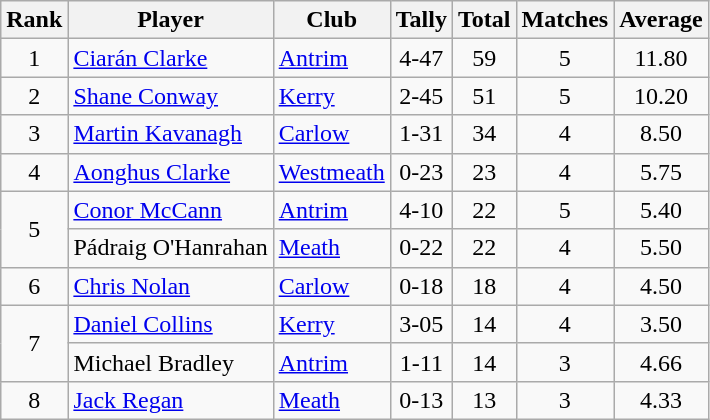<table class="wikitable">
<tr>
<th>Rank</th>
<th>Player</th>
<th>Club</th>
<th>Tally</th>
<th>Total</th>
<th>Matches</th>
<th>Average</th>
</tr>
<tr>
<td rowspan="1" style="text-align:center;">1</td>
<td><a href='#'>Ciarán Clarke</a></td>
<td><a href='#'>Antrim</a></td>
<td align=center>4-47</td>
<td align=center>59</td>
<td align=center>5</td>
<td align=center>11.80</td>
</tr>
<tr>
<td rowspan="1" style="text-align:center;">2</td>
<td><a href='#'>Shane Conway</a></td>
<td><a href='#'>Kerry</a></td>
<td align=center>2-45</td>
<td align=center>51</td>
<td align=center>5</td>
<td align=center>10.20</td>
</tr>
<tr>
<td rowspan="1" style="text-align:center;">3</td>
<td><a href='#'>Martin Kavanagh</a></td>
<td><a href='#'>Carlow</a></td>
<td align=center>1-31</td>
<td align=center>34</td>
<td align=center>4</td>
<td align=center>8.50</td>
</tr>
<tr>
<td rowspan="1" style="text-align:center;">4</td>
<td><a href='#'>Aonghus Clarke</a></td>
<td><a href='#'>Westmeath</a></td>
<td align=center>0-23</td>
<td align=center>23</td>
<td align=center>4</td>
<td align=center>5.75</td>
</tr>
<tr>
<td rowspan="2" style="text-align:center;">5</td>
<td><a href='#'>Conor McCann</a></td>
<td><a href='#'>Antrim</a></td>
<td align=center>4-10</td>
<td align=center>22</td>
<td align=center>5</td>
<td align=center>5.40</td>
</tr>
<tr>
<td>Pádraig O'Hanrahan</td>
<td><a href='#'>Meath</a></td>
<td align=center>0-22</td>
<td align=center>22</td>
<td align=center>4</td>
<td align=center>5.50</td>
</tr>
<tr>
<td rowspan="1" style="text-align:center;">6</td>
<td><a href='#'>Chris Nolan</a></td>
<td><a href='#'>Carlow</a></td>
<td align=center>0-18</td>
<td align=center>18</td>
<td align=center>4</td>
<td align=center>4.50</td>
</tr>
<tr>
<td rowspan="2" style="text-align:center;">7</td>
<td><a href='#'>Daniel Collins</a></td>
<td><a href='#'>Kerry</a></td>
<td align=center>3-05</td>
<td align=center>14</td>
<td align=center>4</td>
<td align=center>3.50</td>
</tr>
<tr>
<td>Michael Bradley</td>
<td><a href='#'>Antrim</a></td>
<td align=center>1-11</td>
<td align=center>14</td>
<td align=center>3</td>
<td align=center>4.66</td>
</tr>
<tr>
<td rowspan="1" style="text-align:center;">8</td>
<td><a href='#'>Jack Regan</a></td>
<td><a href='#'>Meath</a></td>
<td align=center>0-13</td>
<td align=center>13</td>
<td align=center>3</td>
<td align=center>4.33</td>
</tr>
</table>
